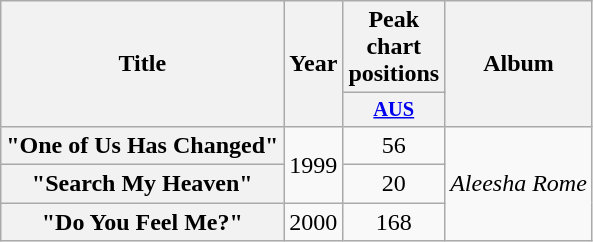<table class="wikitable plainrowheaders" style="text-align:center">
<tr>
<th scope="col" rowspan="2">Title</th>
<th scope="col" rowspan="2">Year</th>
<th scope="col" colspan="1">Peak chart positions</th>
<th scope="col" rowspan="2">Album</th>
</tr>
<tr>
<th scope="col" style="width:3em; font-size:85%"><a href='#'>AUS</a><br></th>
</tr>
<tr>
<th scope="row">"One of Us Has Changed"</th>
<td rowspan="2">1999</td>
<td>56</td>
<td rowspan="3"><em>Aleesha Rome</em></td>
</tr>
<tr>
<th scope="row">"Search My Heaven"</th>
<td>20</td>
</tr>
<tr>
<th scope="row">"Do You Feel Me?"</th>
<td>2000</td>
<td>168</td>
</tr>
</table>
